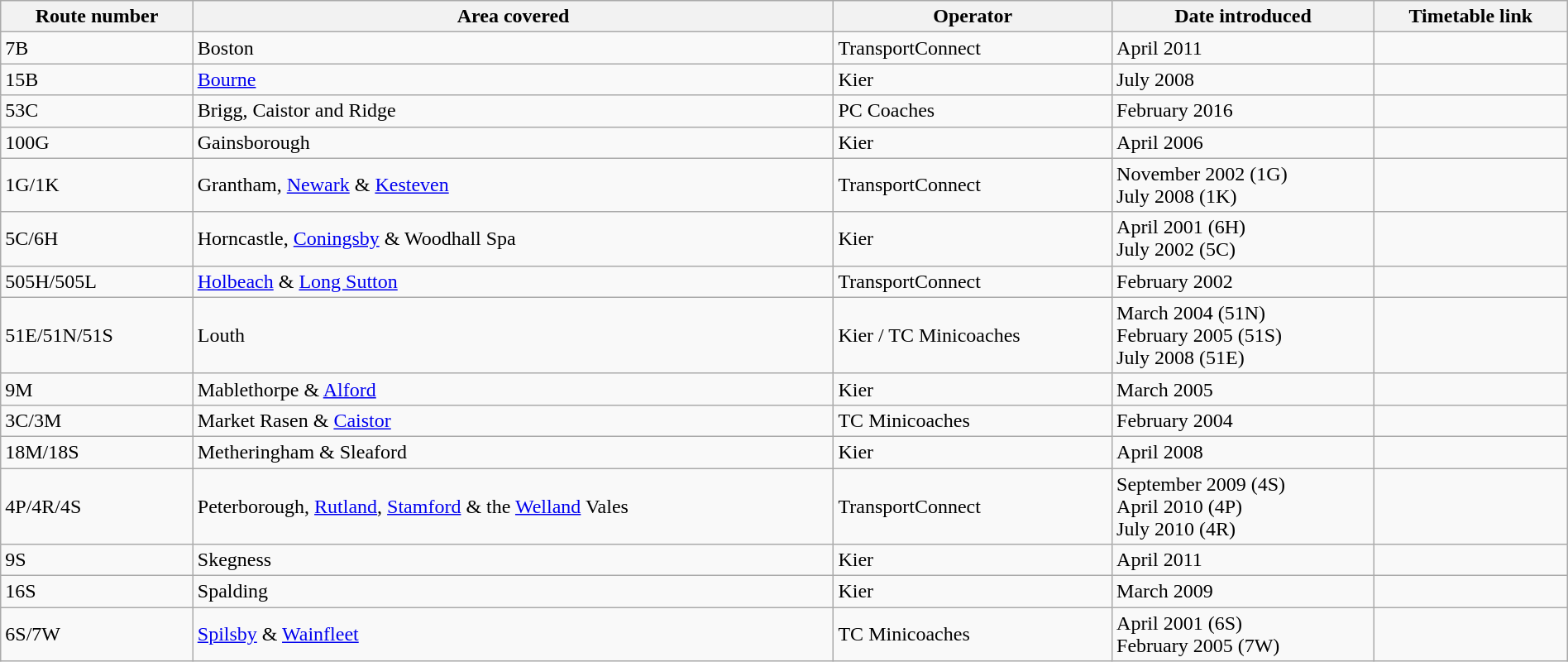<table class="sortable wikitable" width="100%">
<tr>
<th>Route number</th>
<th>Area covered</th>
<th>Operator</th>
<th>Date introduced</th>
<th>Timetable link</th>
</tr>
<tr>
<td>7B</td>
<td>Boston</td>
<td>TransportConnect</td>
<td>April 2011</td>
<td></td>
</tr>
<tr>
<td>15B</td>
<td><a href='#'>Bourne</a></td>
<td>Kier</td>
<td>July 2008</td>
<td></td>
</tr>
<tr>
<td>53C</td>
<td>Brigg, Caistor and Ridge</td>
<td>PC Coaches</td>
<td>February 2016</td>
<td></td>
</tr>
<tr>
<td>100G</td>
<td>Gainsborough</td>
<td>Kier</td>
<td>April 2006</td>
<td></td>
</tr>
<tr>
<td>1G/1K</td>
<td>Grantham, <a href='#'>Newark</a> & <a href='#'>Kesteven</a></td>
<td>TransportConnect</td>
<td>November 2002 (1G)<br>July 2008 (1K)</td>
<td></td>
</tr>
<tr>
<td>5C/6H</td>
<td>Horncastle, <a href='#'>Coningsby</a> & Woodhall Spa</td>
<td>Kier</td>
<td>April 2001 (6H)<br>July 2002 (5C)</td>
<td></td>
</tr>
<tr>
<td>505H/505L</td>
<td><a href='#'>Holbeach</a> & <a href='#'>Long Sutton</a></td>
<td>TransportConnect</td>
<td>February 2002</td>
<td></td>
</tr>
<tr>
<td>51E/51N/51S</td>
<td>Louth</td>
<td>Kier / TC Minicoaches</td>
<td>March 2004 (51N)<br>February 2005 (51S)<br>July 2008 (51E)</td>
<td></td>
</tr>
<tr>
<td>9M</td>
<td>Mablethorpe & <a href='#'>Alford</a></td>
<td>Kier</td>
<td>March 2005</td>
<td></td>
</tr>
<tr>
<td>3C/3M</td>
<td>Market Rasen & <a href='#'>Caistor</a></td>
<td>TC Minicoaches</td>
<td>February 2004</td>
<td></td>
</tr>
<tr>
<td>18M/18S</td>
<td>Metheringham & Sleaford</td>
<td>Kier</td>
<td>April 2008</td>
<td></td>
</tr>
<tr>
<td>4P/4R/4S</td>
<td>Peterborough, <a href='#'>Rutland</a>, <a href='#'>Stamford</a> & the <a href='#'>Welland</a> Vales</td>
<td>TransportConnect</td>
<td>September 2009 (4S)<br>April 2010 (4P)<br>July 2010 (4R)</td>
<td></td>
</tr>
<tr>
<td>9S</td>
<td>Skegness</td>
<td>Kier</td>
<td>April 2011</td>
<td></td>
</tr>
<tr>
<td>16S</td>
<td>Spalding</td>
<td>Kier</td>
<td>March 2009</td>
<td></td>
</tr>
<tr>
<td>6S/7W</td>
<td><a href='#'>Spilsby</a> & <a href='#'>Wainfleet</a></td>
<td>TC Minicoaches</td>
<td>April 2001 (6S)<br>February 2005 (7W)</td>
<td></td>
</tr>
</table>
